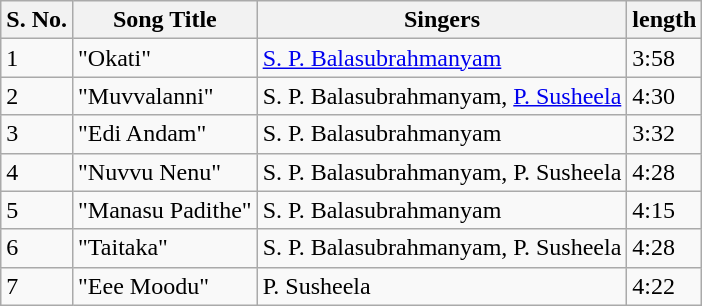<table class="wikitable">
<tr>
<th>S. No.</th>
<th>Song Title</th>
<th>Singers</th>
<th>length</th>
</tr>
<tr>
<td>1</td>
<td>"Okati"</td>
<td><a href='#'>S. P. Balasubrahmanyam</a></td>
<td>3:58</td>
</tr>
<tr>
<td>2</td>
<td>"Muvvalanni"</td>
<td>S. P. Balasubrahmanyam, <a href='#'>P. Susheela</a></td>
<td>4:30</td>
</tr>
<tr>
<td>3</td>
<td>"Edi Andam"</td>
<td>S. P. Balasubrahmanyam</td>
<td>3:32</td>
</tr>
<tr>
<td>4</td>
<td>"Nuvvu Nenu"</td>
<td>S. P. Balasubrahmanyam, P. Susheela</td>
<td>4:28</td>
</tr>
<tr>
<td>5</td>
<td>"Manasu Padithe"</td>
<td>S. P. Balasubrahmanyam</td>
<td>4:15</td>
</tr>
<tr>
<td>6</td>
<td>"Taitaka"</td>
<td>S. P. Balasubrahmanyam, P. Susheela</td>
<td>4:28</td>
</tr>
<tr>
<td>7</td>
<td>"Eee Moodu"</td>
<td>P. Susheela</td>
<td>4:22</td>
</tr>
</table>
